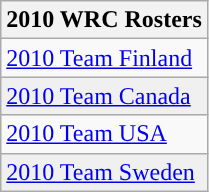<table class=wikitable style="text-align:left;">
<tr>
<th>2010 WRC Rosters</th>
</tr>
<tr>
<td> <a href='#'>2010 Team Finland</a></td>
</tr>
<tr bgcolor="#f0f0f0">
<td> <a href='#'>2010 Team Canada</a></td>
</tr>
<tr>
<td> <a href='#'>2010 Team USA</a></td>
</tr>
<tr bgcolor="#f0f0f0">
<td> <a href='#'>2010 Team Sweden</a></td>
</tr>
</table>
